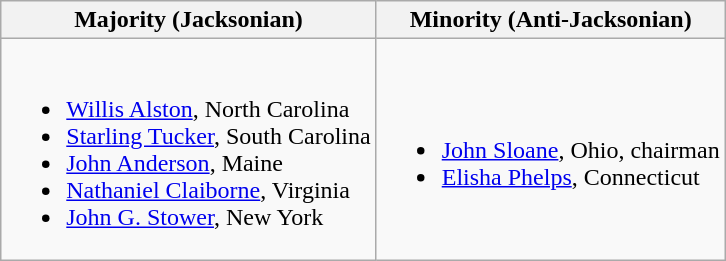<table class=wikitable>
<tr>
<th>Majority (Jacksonian)</th>
<th>Minority (Anti-Jacksonian)</th>
</tr>
<tr>
<td><br><ul><li><a href='#'>Willis Alston</a>, North Carolina</li><li><a href='#'>Starling Tucker</a>, South Carolina</li><li><a href='#'>John Anderson</a>, Maine</li><li><a href='#'>Nathaniel Claiborne</a>, Virginia</li><li><a href='#'>John G. Stower</a>, New York</li></ul></td>
<td><br><ul><li><a href='#'>John Sloane</a>, Ohio, chairman</li><li><a href='#'>Elisha Phelps</a>, Connecticut</li></ul></td>
</tr>
</table>
